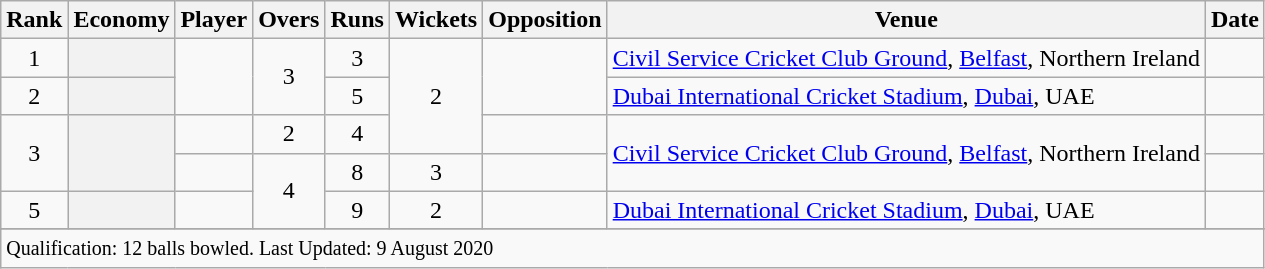<table class="wikitable plainrowheaders sortable">
<tr>
<th scope=col>Rank</th>
<th scope=col>Economy</th>
<th scope=col>Player</th>
<th scope=col>Overs</th>
<th scope=col>Runs</th>
<th scope=col>Wickets</th>
<th scope=col>Opposition</th>
<th scope=col>Venue</th>
<th scope=col>Date</th>
</tr>
<tr>
<td align=center>1</td>
<th scope=row style=text-align:center;></th>
<td rowspan=2></td>
<td align=center rowspan=2>3</td>
<td align=center>3</td>
<td align=center rowspan=3>2</td>
<td rowspan=2></td>
<td><a href='#'>Civil Service Cricket Club Ground</a>, <a href='#'>Belfast</a>, Northern Ireland</td>
<td></td>
</tr>
<tr>
<td align=center>2</td>
<th scope=row style=text-align:center;></th>
<td align=center>5</td>
<td><a href='#'>Dubai International Cricket Stadium</a>, <a href='#'>Dubai</a>, UAE</td>
<td></td>
</tr>
<tr>
<td align=center rowspan=2>3</td>
<th scope=row style=text-align:center; rowspan=2></th>
<td></td>
<td align=center>2</td>
<td align=center>4</td>
<td></td>
<td rowspan=2><a href='#'>Civil Service Cricket Club Ground</a>, <a href='#'>Belfast</a>, Northern Ireland</td>
<td></td>
</tr>
<tr>
<td> </td>
<td align=center rowspan=2>4</td>
<td align=center>8</td>
<td align=center>3</td>
<td></td>
<td></td>
</tr>
<tr>
<td align=center>5</td>
<th scope=row style=text-align:center;></th>
<td></td>
<td align=center>9</td>
<td align=center>2</td>
<td></td>
<td><a href='#'>Dubai International Cricket Stadium</a>, <a href='#'>Dubai</a>, UAE</td>
<td></td>
</tr>
<tr>
</tr>
<tr class=sortbottom>
<td colspan=9><small>Qualification: 12 balls bowled. Last Updated: 9 August 2020</small></td>
</tr>
</table>
